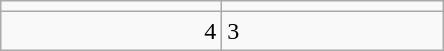<table class="wikitable">
<tr>
<td align="center" width="140"></td>
<td align="center" width="140"></td>
</tr>
<tr>
<td align="right">4</td>
<td>3</td>
</tr>
</table>
